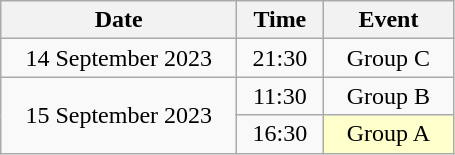<table class = "wikitable" style="text-align:center;">
<tr>
<th width=150>Date</th>
<th width=50>Time</th>
<th width=80>Event</th>
</tr>
<tr>
<td>14 September 2023</td>
<td>21:30</td>
<td>Group C</td>
</tr>
<tr>
<td rowspan=2>15 September 2023</td>
<td>11:30</td>
<td>Group B</td>
</tr>
<tr>
<td>16:30</td>
<td bgcolor=ffffcc>Group A</td>
</tr>
</table>
